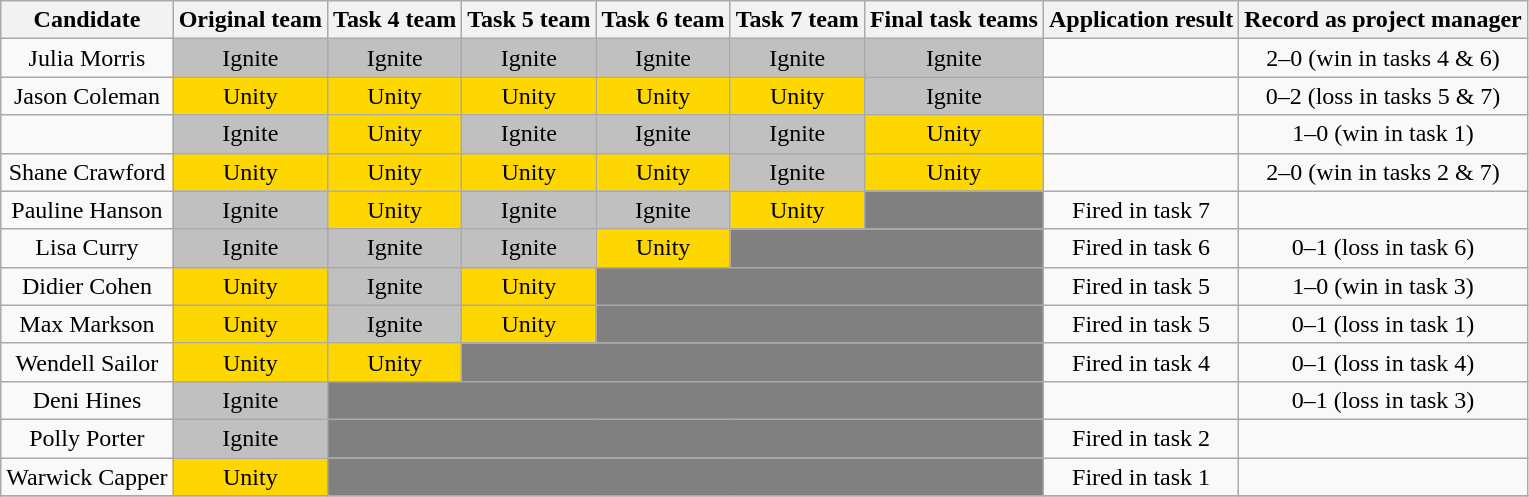<table class="wikitable">
<tr>
<th bgcolor="gray"><span>Candidate</span></th>
<th bgcolor="gray"><span>Original team</span></th>
<th bgcolor="gray"><span>Task 4 team</span></th>
<th bgcolor="gray"><span>Task 5 team</span></th>
<th bgcolor="gray"><span>Task 6 team</span></th>
<th bgcolor="gray"><span>Task 7 team</span></th>
<th>Final task teams</th>
<th bgcolor="gray"><span>Application result</span></th>
<th bgcolor="gray"><span>Record as project manager</span></th>
</tr>
<tr style="text-align:center;">
<td>Julia Morris</td>
<td colspan="1" style="text-align:center; background:silver;">Ignite</td>
<td colspan="1" style="text-align:center; background:silver;">Ignite</td>
<td colspan="1" style="text-align:center; background:silver;">Ignite</td>
<td colspan="1" style="text-align:center; background:silver;">Ignite</td>
<td colspan="1" style="text-align:center; background:silver;">Ignite</td>
<td colspan="1" style="text-align:center; background:silver;">Ignite</td>
<td align="center"></td>
<td>2–0 (win in tasks 4 & 6)</td>
</tr>
<tr style="text-align:center;">
<td>Jason Coleman</td>
<td colspan="1" style="text-align:center; background:gold;">Unity</td>
<td colspan="1" style="text-align:center; background:gold;">Unity</td>
<td colspan="1" style="text-align:center; background:gold;">Unity</td>
<td colspan="1" style="text-align:center; background:gold;">Unity</td>
<td colspan="1" style="text-align:center; background:gold;">Unity</td>
<td colspan="1" style="text-align:center; background:silver;">Ignite</td>
<td rowspan="1" align="center"></td>
<td>0–2 (loss in tasks 5 & 7)</td>
</tr>
<tr style="text-align:center;">
<td></td>
<td colspan="1" style="text-align:center; background:silver;">Ignite</td>
<td colspan="1" style="text-align:center; background:gold;">Unity</td>
<td colspan="1" style="text-align:center; background:silver;">Ignite</td>
<td colspan="1" style="text-align:center; background:silver;">Ignite</td>
<td colspan="1" style="text-align:center; background:silver;">Ignite</td>
<td colspan="1" style="text-align:center; background:gold;">Unity</td>
<td rowspan="1" align="center"></td>
<td>1–0 (win in task 1)</td>
</tr>
<tr style="text-align:center;">
<td>Shane Crawford</td>
<td colspan="1" style="text-align:center; background:gold;">Unity</td>
<td colspan="1" style="text-align:center; background:gold;">Unity</td>
<td colspan="1" style="text-align:center; background:gold;">Unity</td>
<td colspan="1" style="text-align:center; background:gold;">Unity</td>
<td colspan="1" style="text-align:center; background:silver;">Ignite</td>
<td colspan="1" style="text-align:center; background:gold;">Unity</td>
<td rowspan="1" align="center"></td>
<td>2–0 (win in tasks 2 & 7)</td>
</tr>
<tr style="text-align:center;">
<td>Pauline Hanson</td>
<td colspan="1" style="text-align:center; background:silver;">Ignite</td>
<td colspan="1" style="text-align:center; background:gold;">Unity</td>
<td colspan="1" style="text-align:center; background:silver;">Ignite</td>
<td colspan="1" style="text-align:center; background:silver;">Ignite</td>
<td colspan="1" style="text-align:center; background:gold;">Unity</td>
<td colspan="1" style="background:gray;"></td>
<td align="center">Fired in task 7</td>
<td></td>
</tr>
<tr style="text-align:center;">
<td>Lisa Curry</td>
<td colspan="1" style="text-align:center; background:silver;">Ignite</td>
<td colspan="1" style="text-align:center; background:silver;">Ignite</td>
<td colspan="1" style="text-align:center; background:silver;">Ignite</td>
<td colspan="1" style="text-align:center; background:gold;">Unity</td>
<td colspan="2" style="background:gray;"></td>
<td align="center">Fired in task 6</td>
<td>0–1 (loss in task 6)</td>
</tr>
<tr style="text-align:center;">
<td>Didier Cohen</td>
<td colspan="1" style="text-align:center; background:gold;">Unity</td>
<td colspan="1" style="text-align:center; background:silver;">Ignite</td>
<td colspan="1" style="text-align:center; background:gold;">Unity</td>
<td colspan="3" style="background:gray;"></td>
<td align="center">Fired in task 5</td>
<td>1–0 (win in task 3)</td>
</tr>
<tr style="text-align:center;">
<td>Max Markson</td>
<td colspan="1" style="text-align:center; background:gold;">Unity</td>
<td colspan="1" style="text-align:center; background:silver;">Ignite</td>
<td colspan="1" style="text-align:center; background:gold;">Unity</td>
<td colspan="3" style="background:gray;"></td>
<td align="center">Fired in task 5</td>
<td>0–1 (loss in task 1)</td>
</tr>
<tr style="text-align:center;">
<td>Wendell Sailor</td>
<td colspan="1" style="text-align:center; background:gold;">Unity</td>
<td colspan="1" style="text-align:center; background:gold;">Unity</td>
<td colspan="4" style="background:gray;"></td>
<td align="center">Fired in task 4</td>
<td>0–1 (loss in task 4)</td>
</tr>
<tr style="text-align:center;">
<td>Deni Hines</td>
<td colspan="1" style="text-align:center; background:silver;">Ignite</td>
<td colspan="5" style="background:gray;"></td>
<td align="center"></td>
<td>0–1 (loss in task 3)</td>
</tr>
<tr style="text-align:center;">
<td>Polly Porter</td>
<td colspan="1" style="text-align:center; background:silver;">Ignite</td>
<td colspan="5" style="background:gray;"></td>
<td align="center">Fired in task 2</td>
<td></td>
</tr>
<tr style="text-align:center;">
<td>Warwick Capper</td>
<td colspan="1" style="text-align:center; background:gold;">Unity</td>
<td colspan="5" style="background:gray;"></td>
<td align="center">Fired in task 1</td>
<td></td>
</tr>
<tr>
</tr>
</table>
